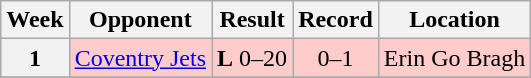<table class="wikitable" style="text-align:center">
<tr>
<th>Week</th>
<th>Opponent</th>
<th>Result</th>
<th>Record</th>
<th>Location</th>
</tr>
<tr style="background:#fcc">
<th>1</th>
<td><a href='#'>Coventry Jets</a></td>
<td><strong>L</strong> 0–20</td>
<td>0–1</td>
<td>Erin Go Bragh</td>
</tr>
<tr style="background:#fcc">
</tr>
</table>
